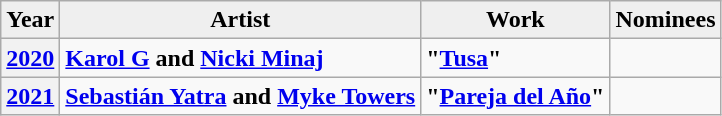<table class="wikitable sortable">
<tr>
<th style="background:#efefef;">Year</th>
<th style="background:#efefef;">Artist</th>
<th style="background:#efefef;">Work</th>
<th style="background:#efefef;" class="unsortable">Nominees</th>
</tr>
<tr>
<th scope="row"><a href='#'>2020</a></th>
<td><strong><a href='#'>Karol G</a> and <a href='#'>Nicki Minaj</a></strong></td>
<td><strong>"<a href='#'>Tusa</a>"</strong></td>
<td></td>
</tr>
<tr>
<th><a href='#'>2021</a></th>
<td><strong><a href='#'>Sebastián Yatra</a> and <a href='#'>Myke Towers</a></strong></td>
<td><strong>"<a href='#'>Pareja del Año</a>"</strong></td>
<td></td>
</tr>
</table>
